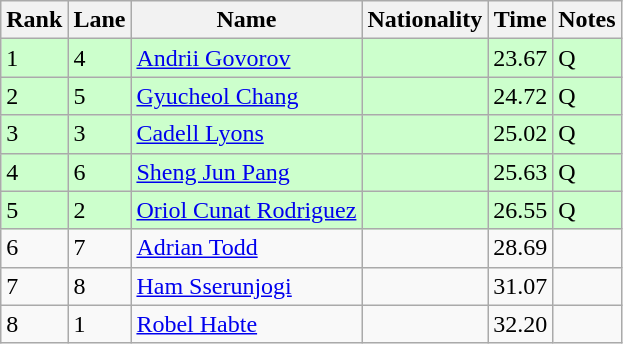<table class="wikitable">
<tr>
<th>Rank</th>
<th>Lane</th>
<th>Name</th>
<th>Nationality</th>
<th>Time</th>
<th>Notes</th>
</tr>
<tr bgcolor=ccffcc>
<td>1</td>
<td>4</td>
<td><a href='#'>Andrii Govorov</a></td>
<td></td>
<td>23.67</td>
<td>Q</td>
</tr>
<tr bgcolor=ccffcc>
<td>2</td>
<td>5</td>
<td><a href='#'>Gyucheol Chang</a></td>
<td></td>
<td>24.72</td>
<td>Q</td>
</tr>
<tr bgcolor=ccffcc>
<td>3</td>
<td>3</td>
<td><a href='#'>Cadell Lyons</a></td>
<td></td>
<td>25.02</td>
<td>Q</td>
</tr>
<tr bgcolor=ccffcc>
<td>4</td>
<td>6</td>
<td><a href='#'>Sheng Jun Pang</a></td>
<td></td>
<td>25.63</td>
<td>Q</td>
</tr>
<tr bgcolor=ccffcc>
<td>5</td>
<td>2</td>
<td><a href='#'>Oriol Cunat Rodriguez</a></td>
<td></td>
<td>26.55</td>
<td>Q</td>
</tr>
<tr>
<td>6</td>
<td>7</td>
<td><a href='#'>Adrian Todd</a></td>
<td></td>
<td>28.69</td>
<td></td>
</tr>
<tr>
<td>7</td>
<td>8</td>
<td><a href='#'>Ham Sserunjogi</a></td>
<td></td>
<td>31.07</td>
<td></td>
</tr>
<tr>
<td>8</td>
<td>1</td>
<td><a href='#'>Robel Habte</a></td>
<td></td>
<td>32.20</td>
<td></td>
</tr>
</table>
